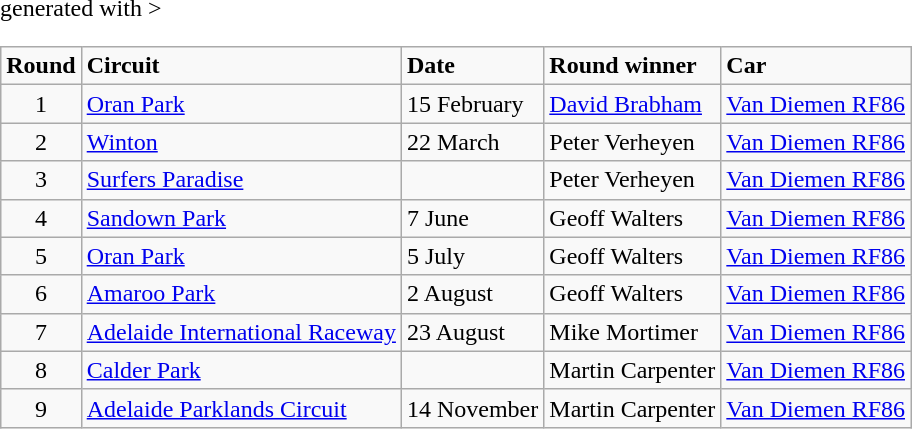<table class="wikitable" <hiddentext>generated with >
<tr style="font-weight:bold">
<td height="14" align="center">Round</td>
<td>Circuit</td>
<td>Date</td>
<td>Round winner</td>
<td>Car</td>
</tr>
<tr>
<td height="14" align="center">1</td>
<td><a href='#'>Oran Park</a></td>
<td>15 February</td>
<td><a href='#'>David Brabham</a></td>
<td><a href='#'>Van Diemen RF86</a></td>
</tr>
<tr>
<td height="14" align="center">2</td>
<td><a href='#'>Winton</a></td>
<td>22 March</td>
<td>Peter Verheyen</td>
<td><a href='#'>Van Diemen RF86</a></td>
</tr>
<tr>
<td height="14" align="center">3</td>
<td><a href='#'>Surfers Paradise</a></td>
<td></td>
<td>Peter Verheyen</td>
<td><a href='#'>Van Diemen RF86</a></td>
</tr>
<tr>
<td height="14" align="center">4</td>
<td><a href='#'>Sandown Park</a></td>
<td>7 June</td>
<td>Geoff Walters</td>
<td><a href='#'>Van Diemen RF86</a></td>
</tr>
<tr>
<td height="14" align="center">5</td>
<td><a href='#'>Oran Park</a></td>
<td>5 July</td>
<td>Geoff Walters</td>
<td><a href='#'>Van Diemen RF86</a></td>
</tr>
<tr>
<td height="14" align="center">6</td>
<td><a href='#'>Amaroo Park</a></td>
<td>2 August</td>
<td>Geoff Walters</td>
<td><a href='#'>Van Diemen RF86</a></td>
</tr>
<tr>
<td height="14" align="center">7</td>
<td><a href='#'>Adelaide International Raceway</a></td>
<td>23 August</td>
<td>Mike Mortimer</td>
<td><a href='#'>Van Diemen RF86</a></td>
</tr>
<tr>
<td height="14" align="center">8</td>
<td><a href='#'>Calder Park</a></td>
<td></td>
<td>Martin Carpenter</td>
<td><a href='#'>Van Diemen RF86</a></td>
</tr>
<tr>
<td height="14" align="center">9</td>
<td><a href='#'>Adelaide Parklands Circuit</a></td>
<td>14 November</td>
<td>Martin Carpenter</td>
<td><a href='#'>Van Diemen RF86</a></td>
</tr>
</table>
